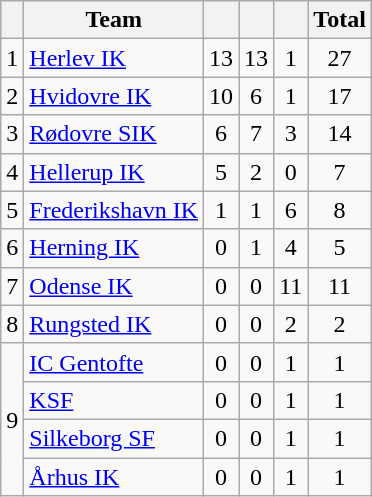<table class="wikitable sortable" style="text-size: 80%; text-align:center">
<tr>
<th></th>
<th>Team</th>
<th></th>
<th></th>
<th></th>
<th>Total</th>
</tr>
<tr>
<td>1</td>
<td align=left><a href='#'>Herlev IK</a></td>
<td>13</td>
<td>13</td>
<td>1</td>
<td>27</td>
</tr>
<tr>
<td>2</td>
<td align=left><a href='#'>Hvidovre IK</a></td>
<td>10</td>
<td>6</td>
<td>1</td>
<td>17</td>
</tr>
<tr>
<td>3</td>
<td align="left"><a href='#'>Rødovre SIK</a></td>
<td>6</td>
<td>7</td>
<td>3</td>
<td>14</td>
</tr>
<tr>
<td>4</td>
<td align="left"><a href='#'>Hellerup IK</a></td>
<td>5</td>
<td>2</td>
<td>0</td>
<td>7</td>
</tr>
<tr>
<td>5</td>
<td align=left><a href='#'>Frederikshavn IK</a></td>
<td>1</td>
<td>1</td>
<td>6</td>
<td>8</td>
</tr>
<tr>
<td>6</td>
<td align="left"><a href='#'>Herning IK</a></td>
<td>0</td>
<td>1</td>
<td>4</td>
<td>5</td>
</tr>
<tr>
<td>7</td>
<td align="left"><a href='#'>Odense IK</a></td>
<td>0</td>
<td>0</td>
<td>11</td>
<td>11</td>
</tr>
<tr>
<td>8</td>
<td align="left"><a href='#'>Rungsted IK</a></td>
<td>0</td>
<td>0</td>
<td>2</td>
<td>2</td>
</tr>
<tr>
<td rowspan="4">9</td>
<td align="left"><a href='#'>IC Gentofte</a></td>
<td>0</td>
<td>0</td>
<td>1</td>
<td>1</td>
</tr>
<tr>
<td align="left"><a href='#'>KSF</a></td>
<td>0</td>
<td>0</td>
<td>1</td>
<td>1</td>
</tr>
<tr>
<td align="left"><a href='#'>Silkeborg SF</a></td>
<td>0</td>
<td>0</td>
<td>1</td>
<td>1</td>
</tr>
<tr>
<td align="left"><a href='#'>Århus IK</a></td>
<td>0</td>
<td>0</td>
<td>1</td>
<td>1</td>
</tr>
</table>
